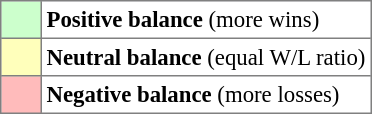<table bgcolor="#f7f8ff" cellpadding="3" cellspacing="0" border="1" style="font-size: 95%; border: gray solid 1px; border-collapse: collapse;text-align:center;">
<tr>
<td style="background: #CCFFCC;" width="20"></td>
<td bgcolor="#ffffff" align="left"><strong>Positive balance</strong> (more wins)</td>
</tr>
<tr>
<td style="background: #FFFFBB;" width="20"></td>
<td bgcolor="#ffffff" align="left"><strong>Neutral balance</strong> (equal W/L ratio)</td>
</tr>
<tr>
<td style="background: #FFBBBB;" width="20"></td>
<td bgcolor="#ffffff" align="left"><strong>Negative balance</strong> (more losses)</td>
</tr>
</table>
